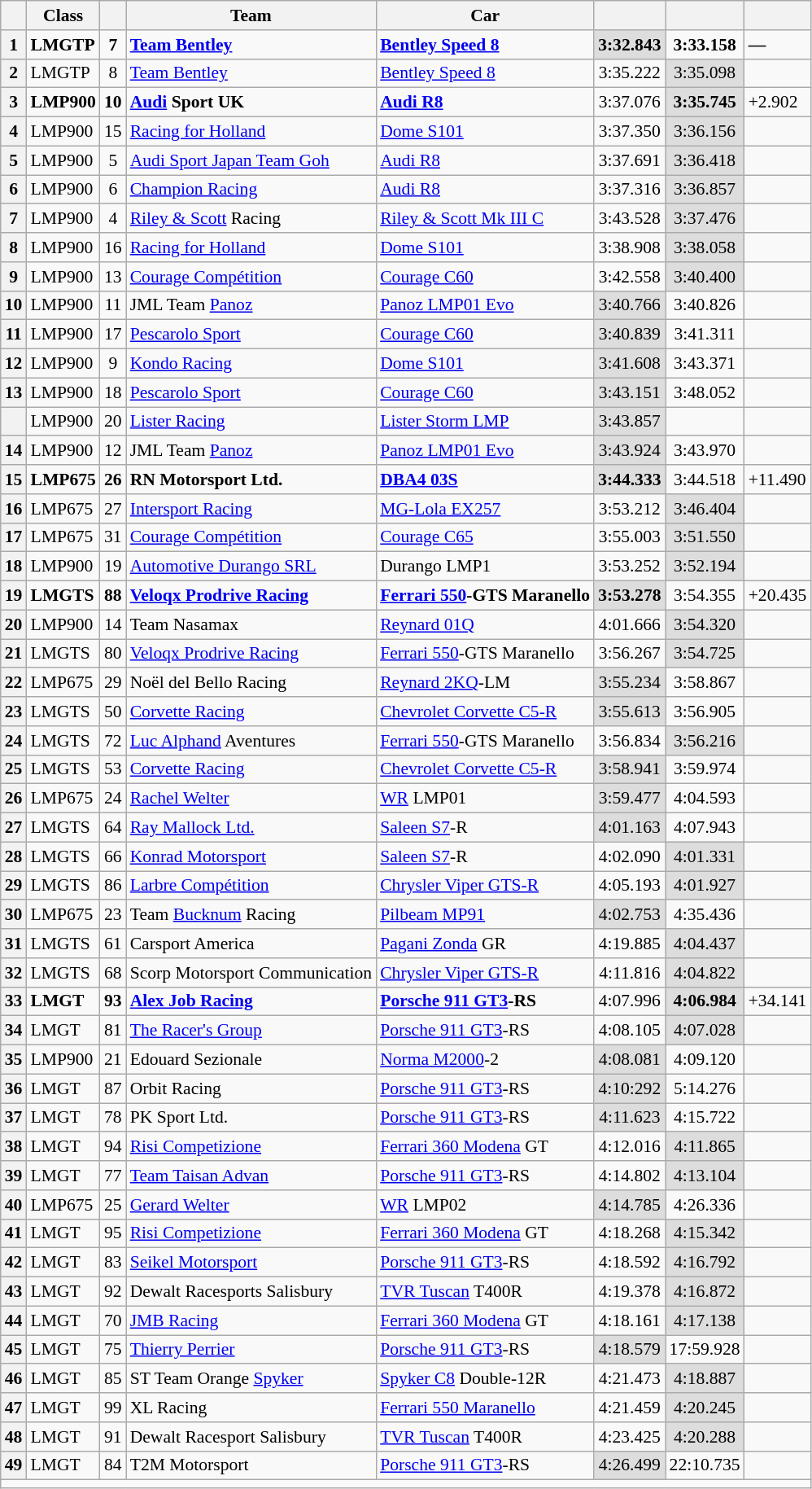<table class="wikitable sortable" style="font-size: 90%;">
<tr>
<th scope="col"></th>
<th scope="col">Class</th>
<th scope="col"></th>
<th scope="col">Team</th>
<th scope="col">Car</th>
<th scope="col"></th>
<th scope="col"></th>
<th scope="col"></th>
</tr>
<tr>
<th scope="row"><strong>1</strong></th>
<td><strong>LMGTP</strong></td>
<td align=center><strong>7</strong></td>
<td><a href='#'><strong>Team Bentley</strong></a></td>
<td><strong><a href='#'>Bentley Speed 8</a></strong></td>
<td align=center style=background:#ddd;><strong>3:32.843</strong></td>
<td align=center><strong>3:33.158</strong></td>
<td><strong>—</strong></td>
</tr>
<tr>
<th scope="row">2</th>
<td>LMGTP</td>
<td align=center>8</td>
<td><a href='#'>Team Bentley</a></td>
<td><a href='#'>Bentley Speed 8</a></td>
<td align=center>3:35.222</td>
<td align=center style=background:#ddd;>3:35.098</td>
<td></td>
</tr>
<tr>
<th scope="row"><strong>3</strong></th>
<td><strong>LMP900</strong></td>
<td align=center><strong>10</strong></td>
<td><strong><a href='#'>Audi</a> Sport UK</strong></td>
<td><a href='#'><strong>Audi R8</strong></a></td>
<td align=center>3:37.076</td>
<td align=center style=background:#ddd;><strong>3:35.745</strong></td>
<td>+2.902</td>
</tr>
<tr>
<th scope="row">4</th>
<td>LMP900</td>
<td align=center>15</td>
<td><a href='#'>Racing for Holland</a></td>
<td><a href='#'>Dome S101</a></td>
<td align=center>3:37.350</td>
<td align=center style=background:#ddd;>3:36.156</td>
<td></td>
</tr>
<tr>
<th scope="row">5</th>
<td>LMP900</td>
<td align=center>5</td>
<td><a href='#'>Audi Sport Japan Team Goh</a></td>
<td><a href='#'>Audi R8</a></td>
<td align=center>3:37.691</td>
<td align=center style=background:#ddd;>3:36.418</td>
<td></td>
</tr>
<tr>
<th scope="row">6</th>
<td>LMP900</td>
<td align=center>6</td>
<td><a href='#'>Champion Racing</a></td>
<td><a href='#'>Audi R8</a></td>
<td align=center>3:37.316</td>
<td align=center style=background:#ddd;>3:36.857</td>
<td></td>
</tr>
<tr>
<th scope="row">7</th>
<td>LMP900</td>
<td align=center>4</td>
<td><a href='#'>Riley & Scott</a> Racing</td>
<td><a href='#'>Riley & Scott Mk III C</a></td>
<td align=center>3:43.528</td>
<td align=center style=background:#ddd;>3:37.476</td>
<td></td>
</tr>
<tr>
<th scope="row">8</th>
<td>LMP900</td>
<td align=center>16</td>
<td><a href='#'>Racing for Holland</a></td>
<td><a href='#'>Dome S101</a></td>
<td align=center>3:38.908</td>
<td align=center style=background:#ddd;>3:38.058</td>
<td></td>
</tr>
<tr>
<th scope="row">9</th>
<td>LMP900</td>
<td align=center>13</td>
<td><a href='#'>Courage Compétition</a></td>
<td><a href='#'>Courage C60</a></td>
<td align=center>3:42.558</td>
<td align=center style=background:#ddd;>3:40.400</td>
<td></td>
</tr>
<tr>
<th scope="row">10</th>
<td>LMP900</td>
<td align=center>11</td>
<td>JML Team <a href='#'>Panoz</a></td>
<td><a href='#'>Panoz LMP01 Evo</a></td>
<td align=center style=background:#ddd;>3:40.766</td>
<td align=center>3:40.826</td>
<td></td>
</tr>
<tr>
<th scope="row">11</th>
<td>LMP900</td>
<td align=center>17</td>
<td><a href='#'>Pescarolo Sport</a></td>
<td><a href='#'>Courage C60</a></td>
<td align=center style=background:#ddd;>3:40.839</td>
<td align=center>3:41.311</td>
<td></td>
</tr>
<tr>
<th scope="row">12</th>
<td>LMP900</td>
<td align=center>9</td>
<td><a href='#'>Kondo Racing</a></td>
<td><a href='#'>Dome S101</a></td>
<td align=center style=background:#ddd;>3:41.608</td>
<td align=center>3:43.371</td>
<td></td>
</tr>
<tr>
<th scope="row">13</th>
<td>LMP900</td>
<td align=center>18</td>
<td><a href='#'>Pescarolo Sport</a></td>
<td><a href='#'>Courage C60</a></td>
<td align=center style=background:#ddd;>3:43.151</td>
<td align=center>3:48.052</td>
<td></td>
</tr>
<tr>
<th scope="row"></th>
<td>LMP900</td>
<td align=center>20</td>
<td><a href='#'>Lister Racing</a></td>
<td><a href='#'>Lister Storm LMP</a></td>
<td align=center style=background:#ddd;>3:43.857</td>
<td align=center></td>
<td></td>
</tr>
<tr>
<th scope="row">14</th>
<td>LMP900</td>
<td align=center>12</td>
<td>JML Team <a href='#'>Panoz</a></td>
<td><a href='#'>Panoz LMP01 Evo</a></td>
<td align=center style=background:#ddd;>3:43.924</td>
<td align=center>3:43.970</td>
<td></td>
</tr>
<tr>
<th scope="row"><strong>15</strong></th>
<td><strong>LMP675</strong></td>
<td align=center><strong>26</strong></td>
<td><strong>RN Motorsport Ltd.</strong></td>
<td><strong><a href='#'>DBA4 03S</a></strong></td>
<td align=center style=background:#ddd;><strong>3:44.333</strong></td>
<td align=center>3:44.518</td>
<td>+11.490</td>
</tr>
<tr>
<th scope="row">16</th>
<td>LMP675</td>
<td align=center>27</td>
<td><a href='#'>Intersport Racing</a></td>
<td><a href='#'>MG-Lola EX257</a></td>
<td align=center>3:53.212</td>
<td align=center style=background:#ddd;>3:46.404</td>
<td></td>
</tr>
<tr>
<th scope="row">17</th>
<td>LMP675</td>
<td align=center>31</td>
<td><a href='#'>Courage Compétition</a></td>
<td><a href='#'>Courage C65</a></td>
<td align=center>3:55.003</td>
<td align=center style=background:#ddd;>3:51.550</td>
<td></td>
</tr>
<tr>
<th scope="row">18</th>
<td>LMP900</td>
<td align=center>19</td>
<td><a href='#'>Automotive Durango SRL</a></td>
<td>Durango LMP1</td>
<td align=center>3:53.252</td>
<td align=center style=background:#ddd;>3:52.194</td>
<td></td>
</tr>
<tr>
<th scope="row"><strong>19</strong></th>
<td><strong>LMGTS</strong></td>
<td align=center><strong>88</strong></td>
<td><a href='#'><strong>Veloqx Prodrive Racing</strong></a></td>
<td><strong><a href='#'>Ferrari 550</a>-GTS Maranello</strong></td>
<td align=center style=background:#ddd;><strong>3:53.278</strong></td>
<td align=center>3:54.355</td>
<td>+20.435</td>
</tr>
<tr>
<th scope="row">20</th>
<td>LMP900</td>
<td align=center>14</td>
<td>Team Nasamax</td>
<td><a href='#'>Reynard 01Q</a></td>
<td align=center>4:01.666</td>
<td align=center style=background:#ddd;>3:54.320</td>
<td></td>
</tr>
<tr>
<th scope="row">21</th>
<td>LMGTS</td>
<td align=center>80</td>
<td><a href='#'>Veloqx Prodrive Racing</a></td>
<td><a href='#'>Ferrari 550</a>-GTS Maranello</td>
<td align=center>3:56.267</td>
<td align=center style=background:#ddd;>3:54.725</td>
<td></td>
</tr>
<tr>
<th scope="row">22</th>
<td>LMP675</td>
<td align=center>29</td>
<td>Noël del Bello Racing</td>
<td><a href='#'>Reynard 2KQ</a>-LM</td>
<td align=center style=background:#ddd;>3:55.234</td>
<td align=center>3:58.867</td>
<td></td>
</tr>
<tr>
<th scope="row">23</th>
<td>LMGTS</td>
<td align=center>50</td>
<td><a href='#'>Corvette Racing</a></td>
<td><a href='#'>Chevrolet Corvette C5-R</a></td>
<td align=center style=background:#ddd;>3:55.613</td>
<td align=center>3:56.905</td>
<td></td>
</tr>
<tr>
<th scope="row">24</th>
<td>LMGTS</td>
<td align=center>72</td>
<td><a href='#'>Luc Alphand</a> Aventures</td>
<td><a href='#'>Ferrari 550</a>-GTS Maranello</td>
<td align=center>3:56.834</td>
<td align=center style=background:#ddd;>3:56.216</td>
<td></td>
</tr>
<tr>
<th scope="row">25</th>
<td>LMGTS</td>
<td align=center>53</td>
<td><a href='#'>Corvette Racing</a></td>
<td><a href='#'>Chevrolet Corvette C5-R</a></td>
<td align=center style=background:#ddd;>3:58.941</td>
<td align=center>3:59.974</td>
<td></td>
</tr>
<tr>
<th scope="row">26</th>
<td>LMP675</td>
<td align=center>24</td>
<td><a href='#'>Rachel Welter</a></td>
<td><a href='#'>WR</a> LMP01</td>
<td align=center style=background:#ddd;>3:59.477</td>
<td align=center>4:04.593</td>
<td></td>
</tr>
<tr>
<th scope="row">27</th>
<td>LMGTS</td>
<td align=center>64</td>
<td><a href='#'>Ray Mallock Ltd.</a></td>
<td><a href='#'>Saleen S7</a>-R</td>
<td align=center style=background:#ddd;>4:01.163</td>
<td align=center>4:07.943</td>
<td></td>
</tr>
<tr>
<th scope="row">28</th>
<td>LMGTS</td>
<td align=center>66</td>
<td><a href='#'>Konrad Motorsport</a></td>
<td><a href='#'>Saleen S7</a>-R</td>
<td align=center>4:02.090</td>
<td align=center style=background:#ddd;>4:01.331</td>
<td></td>
</tr>
<tr>
<th scope="row">29</th>
<td>LMGTS</td>
<td align=center>86</td>
<td><a href='#'>Larbre Compétition</a></td>
<td><a href='#'>Chrysler Viper GTS-R</a></td>
<td align=center>4:05.193</td>
<td align=center style=background:#ddd;>4:01.927</td>
<td></td>
</tr>
<tr>
<th scope="row">30</th>
<td>LMP675</td>
<td align=center>23</td>
<td>Team <a href='#'>Bucknum</a> Racing</td>
<td><a href='#'>Pilbeam MP91</a></td>
<td align=center style=background:#ddd;>4:02.753</td>
<td align=center>4:35.436</td>
<td></td>
</tr>
<tr>
<th scope="row">31</th>
<td>LMGTS</td>
<td align=center>61</td>
<td>Carsport America</td>
<td><a href='#'>Pagani Zonda</a> GR</td>
<td align=center>4:19.885</td>
<td align=center style=background:#ddd;>4:04.437</td>
<td></td>
</tr>
<tr>
<th scope="row">32</th>
<td>LMGTS</td>
<td align=center>68</td>
<td>Scorp Motorsport Communication</td>
<td><a href='#'>Chrysler Viper GTS-R</a></td>
<td align=center>4:11.816</td>
<td align=center style=background:#ddd;>4:04.822</td>
<td></td>
</tr>
<tr>
<th scope="row"><strong>33</strong></th>
<td><strong>LMGT</strong></td>
<td align=center><strong>93</strong></td>
<td><strong><a href='#'>Alex Job Racing</a></strong></td>
<td><strong><a href='#'>Porsche 911 GT3</a>-RS</strong></td>
<td align=center>4:07.996</td>
<td align=center style=background:#ddd;><strong>4:06.984</strong></td>
<td>+34.141</td>
</tr>
<tr>
<th scope="row">34</th>
<td>LMGT</td>
<td align=center>81</td>
<td><a href='#'>The Racer's Group</a></td>
<td><a href='#'>Porsche 911 GT3</a>-RS</td>
<td align=center>4:08.105</td>
<td align=center style=background:#ddd;>4:07.028</td>
<td></td>
</tr>
<tr>
<th scope="row">35</th>
<td>LMP900</td>
<td align=center>21</td>
<td>Edouard Sezionale</td>
<td><a href='#'>Norma M2000</a>-2</td>
<td align=center style=background:#ddd;>4:08.081</td>
<td align=center>4:09.120</td>
<td></td>
</tr>
<tr>
<th scope="row">36</th>
<td>LMGT</td>
<td align=center>87</td>
<td>Orbit Racing</td>
<td><a href='#'>Porsche 911 GT3</a>-RS</td>
<td align=center style=background:#ddd;>4:10:292</td>
<td align=center>5:14.276</td>
<td></td>
</tr>
<tr>
<th scope="row">37</th>
<td>LMGT</td>
<td align=center>78</td>
<td>PK Sport Ltd.</td>
<td><a href='#'>Porsche 911 GT3</a>-RS</td>
<td align=center style=background:#ddd;>4:11.623</td>
<td align=center>4:15.722</td>
<td></td>
</tr>
<tr>
<th scope="row">38</th>
<td>LMGT</td>
<td align=center>94</td>
<td><a href='#'>Risi Competizione</a></td>
<td><a href='#'>Ferrari 360 Modena</a> GT</td>
<td align=center>4:12.016</td>
<td align=center style=background:#ddd;>4:11.865</td>
<td></td>
</tr>
<tr>
<th scope="row">39</th>
<td>LMGT</td>
<td align=center>77</td>
<td><a href='#'>Team Taisan Advan</a></td>
<td><a href='#'>Porsche 911 GT3</a>-RS</td>
<td align=center>4:14.802</td>
<td align=center style=background:#ddd;>4:13.104</td>
<td></td>
</tr>
<tr>
<th scope="row">40</th>
<td>LMP675</td>
<td align=center>25</td>
<td><a href='#'>Gerard Welter</a></td>
<td><a href='#'>WR</a> LMP02</td>
<td align=center style=background:#ddd;>4:14.785</td>
<td align=center>4:26.336</td>
<td></td>
</tr>
<tr>
<th scope="row">41</th>
<td>LMGT</td>
<td align=center>95</td>
<td><a href='#'>Risi Competizione</a></td>
<td><a href='#'>Ferrari 360 Modena</a> GT</td>
<td align=center>4:18.268</td>
<td align=center style=background:#ddd;>4:15.342</td>
<td></td>
</tr>
<tr>
<th scope="row">42</th>
<td>LMGT</td>
<td align=center>83</td>
<td><a href='#'>Seikel Motorsport</a></td>
<td><a href='#'>Porsche 911 GT3</a>-RS</td>
<td align=center>4:18.592</td>
<td align=center style=background:#ddd;>4:16.792</td>
<td></td>
</tr>
<tr>
<th scope="row">43</th>
<td>LMGT</td>
<td align=center>92</td>
<td>Dewalt Racesports Salisbury</td>
<td><a href='#'>TVR Tuscan</a> T400R</td>
<td align=center>4:19.378</td>
<td align=center style=background:#ddd;>4:16.872</td>
<td></td>
</tr>
<tr>
<th scope="row">44</th>
<td>LMGT</td>
<td align=center>70</td>
<td><a href='#'>JMB Racing</a></td>
<td><a href='#'>Ferrari 360 Modena</a> GT</td>
<td align=center>4:18.161</td>
<td align=center style=background:#ddd;>4:17.138</td>
<td></td>
</tr>
<tr>
<th scope="row">45</th>
<td>LMGT</td>
<td align=center>75</td>
<td><a href='#'>Thierry Perrier</a></td>
<td><a href='#'>Porsche 911 GT3</a>-RS</td>
<td align=center style=background:#ddd;>4:18.579</td>
<td align=center>17:59.928</td>
<td></td>
</tr>
<tr>
<th scope="row">46</th>
<td>LMGT</td>
<td align=center>85</td>
<td>ST Team Orange <a href='#'>Spyker</a></td>
<td><a href='#'>Spyker C8</a> Double-12R</td>
<td align=center>4:21.473</td>
<td align=center style=background:#ddd;>4:18.887</td>
<td></td>
</tr>
<tr>
<th scope="row">47</th>
<td>LMGT</td>
<td align=center>99</td>
<td>XL Racing</td>
<td><a href='#'>Ferrari 550 Maranello</a></td>
<td align=center>4:21.459</td>
<td align=center style=background:#ddd;>4:20.245</td>
<td></td>
</tr>
<tr>
<th scope="row">48</th>
<td>LMGT</td>
<td align=center>91</td>
<td>Dewalt Racesport Salisbury</td>
<td><a href='#'>TVR Tuscan</a> T400R</td>
<td align=center>4:23.425</td>
<td align=center style=background:#ddd;>4:20.288</td>
<td></td>
</tr>
<tr>
<th scope="row">49</th>
<td>LMGT</td>
<td align=center>84</td>
<td>T2M Motorsport</td>
<td><a href='#'>Porsche 911 GT3</a>-RS</td>
<td align=center style=background:#ddd;>4:26.499</td>
<td align=center>22:10.735</td>
<td></td>
</tr>
<tr class="sortbottom">
<td colspan="8"></td>
</tr>
</table>
